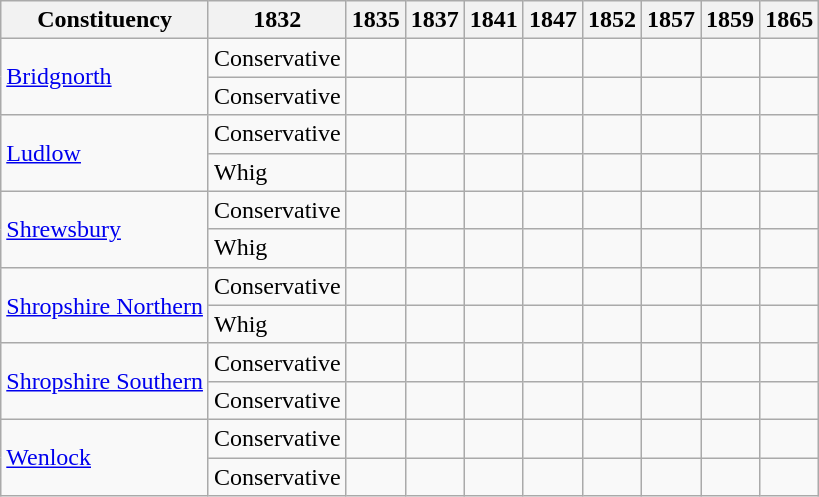<table class=wikitable sortable>
<tr>
<th>Constituency</th>
<th>1832</th>
<th>1835</th>
<th>1837</th>
<th>1841</th>
<th>1847</th>
<th>1852</th>
<th>1857</th>
<th>1859</th>
<th>1865</th>
</tr>
<tr>
<td rowspan=2><a href='#'>Bridgnorth</a></td>
<td bgcolor=>Conservative</td>
<td></td>
<td></td>
<td></td>
<td></td>
<td></td>
<td></td>
<td></td>
<td></td>
</tr>
<tr>
<td bgcolor=>Conservative</td>
<td></td>
<td></td>
<td></td>
<td></td>
<td></td>
<td></td>
<td></td>
<td></td>
</tr>
<tr>
<td rowspan=2><a href='#'>Ludlow</a></td>
<td bgcolor=>Conservative</td>
<td></td>
<td></td>
<td></td>
<td></td>
<td></td>
<td></td>
<td></td>
<td></td>
</tr>
<tr>
<td bgcolor=>Whig</td>
<td></td>
<td></td>
<td></td>
<td></td>
<td></td>
<td></td>
<td></td>
<td></td>
</tr>
<tr>
<td rowspan=2><a href='#'>Shrewsbury</a></td>
<td bgcolor=>Conservative</td>
<td></td>
<td></td>
<td></td>
<td></td>
<td></td>
<td></td>
<td></td>
<td></td>
</tr>
<tr>
<td bgcolor=>Whig</td>
<td></td>
<td></td>
<td></td>
<td></td>
<td></td>
<td></td>
<td></td>
<td></td>
</tr>
<tr>
<td rowspan=2><a href='#'>Shropshire Northern</a></td>
<td bgcolor=>Conservative</td>
<td></td>
<td></td>
<td></td>
<td></td>
<td></td>
<td></td>
<td></td>
<td></td>
</tr>
<tr>
<td bgcolor=>Whig</td>
<td></td>
<td></td>
<td></td>
<td></td>
<td></td>
<td></td>
<td></td>
<td></td>
</tr>
<tr>
<td rowspan=2><a href='#'>Shropshire Southern</a></td>
<td bgcolor=>Conservative</td>
<td></td>
<td></td>
<td></td>
<td></td>
<td></td>
<td></td>
<td></td>
<td></td>
</tr>
<tr>
<td bgcolor=>Conservative</td>
<td></td>
<td></td>
<td></td>
<td></td>
<td></td>
<td></td>
<td></td>
<td></td>
</tr>
<tr>
<td rowspan=2><a href='#'>Wenlock</a></td>
<td bgcolor=>Conservative</td>
<td></td>
<td></td>
<td></td>
<td></td>
<td></td>
<td></td>
<td></td>
<td></td>
</tr>
<tr>
<td bgcolor=>Conservative</td>
<td></td>
<td></td>
<td></td>
<td></td>
<td></td>
<td></td>
<td></td>
<td></td>
</tr>
</table>
